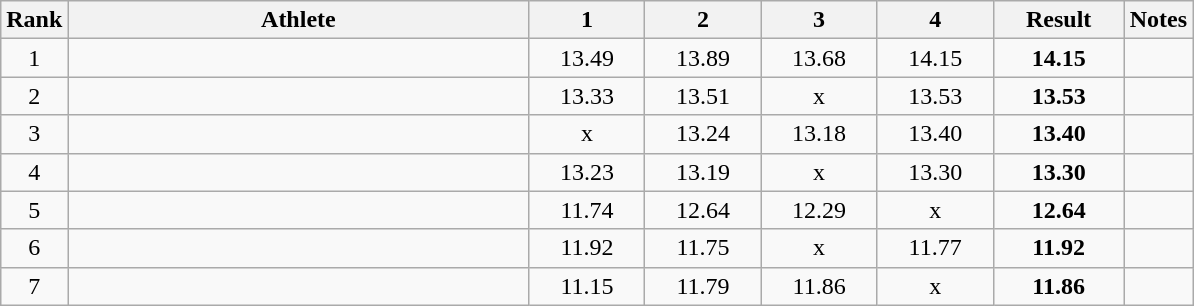<table class="wikitable" style="text-align:center">
<tr>
<th>Rank</th>
<th width=300>Athlete</th>
<th width=70>1</th>
<th width=70>2</th>
<th width=70>3</th>
<th width=70>4</th>
<th width=80>Result</th>
<th>Notes</th>
</tr>
<tr>
<td>1</td>
<td align=left></td>
<td>13.49</td>
<td>13.89</td>
<td>13.68</td>
<td>14.15</td>
<td><strong>14.15</strong></td>
<td></td>
</tr>
<tr>
<td>2</td>
<td align=left></td>
<td>13.33</td>
<td>13.51</td>
<td>x</td>
<td>13.53</td>
<td><strong>13.53</strong></td>
<td></td>
</tr>
<tr>
<td>3</td>
<td align=left></td>
<td>x</td>
<td>13.24</td>
<td>13.18</td>
<td>13.40</td>
<td><strong>13.40</strong></td>
<td></td>
</tr>
<tr>
<td>4</td>
<td align=left></td>
<td>13.23</td>
<td>13.19</td>
<td>x</td>
<td>13.30</td>
<td><strong>13.30</strong></td>
<td></td>
</tr>
<tr>
<td>5</td>
<td align=left></td>
<td>11.74</td>
<td>12.64</td>
<td>12.29</td>
<td>x</td>
<td><strong>12.64</strong></td>
<td></td>
</tr>
<tr>
<td>6</td>
<td align=left></td>
<td>11.92</td>
<td>11.75</td>
<td>x</td>
<td>11.77</td>
<td><strong>11.92</strong></td>
<td></td>
</tr>
<tr>
<td>7</td>
<td align=left></td>
<td>11.15</td>
<td>11.79</td>
<td>11.86</td>
<td>x</td>
<td><strong>11.86</strong></td>
<td></td>
</tr>
</table>
